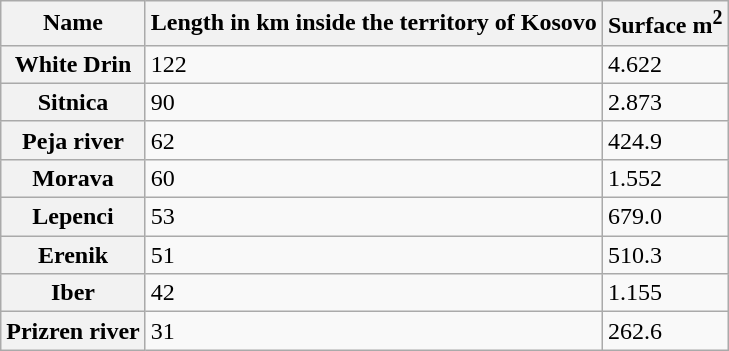<table border="1" class="wikitable">
<tr>
<th>Name</th>
<th>Length in km inside the territory of Kosovo</th>
<th>Surface m<sup>2</sup></th>
</tr>
<tr>
<th>White Drin</th>
<td>122</td>
<td>4.622</td>
</tr>
<tr>
<th>Sitnica</th>
<td>90</td>
<td>2.873</td>
</tr>
<tr>
<th>Peja river</th>
<td>62</td>
<td>424.9</td>
</tr>
<tr>
<th>Morava</th>
<td>60</td>
<td>1.552</td>
</tr>
<tr>
<th>Lepenci</th>
<td>53</td>
<td>679.0</td>
</tr>
<tr>
<th>Erenik</th>
<td>51</td>
<td>510.3</td>
</tr>
<tr>
<th>Iber</th>
<td>42</td>
<td>1.155</td>
</tr>
<tr>
<th>Prizren river</th>
<td>31</td>
<td>262.6</td>
</tr>
</table>
